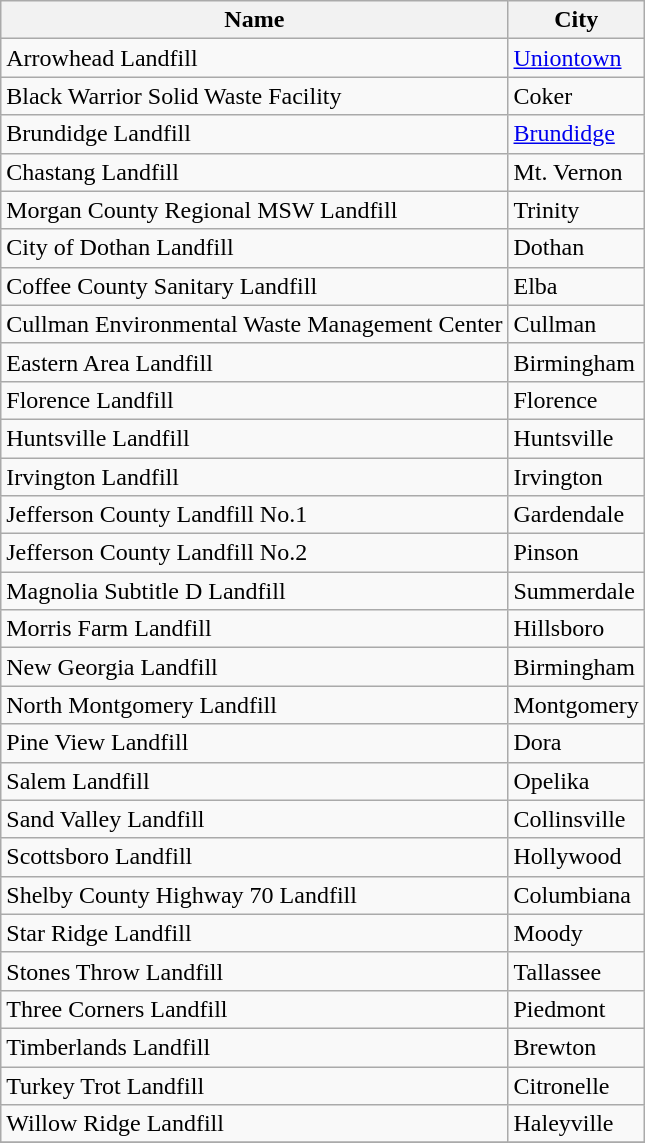<table class="wikitable">
<tr>
<th>Name</th>
<th>City</th>
</tr>
<tr>
<td>Arrowhead Landfill</td>
<td><a href='#'>Uniontown</a></td>
</tr>
<tr>
<td>Black Warrior Solid Waste Facility</td>
<td>Coker</td>
</tr>
<tr>
<td>Brundidge Landfill</td>
<td><a href='#'>Brundidge</a></td>
</tr>
<tr>
<td>Chastang Landfill</td>
<td>Mt. Vernon</td>
</tr>
<tr>
<td>Morgan County Regional MSW Landfill</td>
<td>Trinity</td>
</tr>
<tr>
<td>City of Dothan Landfill</td>
<td>Dothan</td>
</tr>
<tr>
<td>Coffee County Sanitary Landfill</td>
<td>Elba</td>
</tr>
<tr>
<td>Cullman Environmental Waste Management Center</td>
<td>Cullman</td>
</tr>
<tr>
<td>Eastern Area Landfill</td>
<td>Birmingham</td>
</tr>
<tr>
<td>Florence Landfill</td>
<td>Florence</td>
</tr>
<tr>
<td>Huntsville Landfill</td>
<td>Huntsville</td>
</tr>
<tr>
<td>Irvington Landfill</td>
<td>Irvington</td>
</tr>
<tr>
<td>Jefferson County Landfill No.1</td>
<td>Gardendale</td>
</tr>
<tr>
<td>Jefferson County Landfill No.2</td>
<td>Pinson</td>
</tr>
<tr>
<td>Magnolia Subtitle D Landfill</td>
<td>Summerdale</td>
</tr>
<tr>
<td>Morris Farm Landfill</td>
<td>Hillsboro</td>
</tr>
<tr>
<td>New Georgia Landfill</td>
<td>Birmingham</td>
</tr>
<tr>
<td>North Montgomery Landfill</td>
<td>Montgomery</td>
</tr>
<tr>
<td>Pine View Landfill</td>
<td>Dora</td>
</tr>
<tr>
<td>Salem Landfill</td>
<td>Opelika</td>
</tr>
<tr>
<td>Sand Valley Landfill</td>
<td>Collinsville</td>
</tr>
<tr>
<td>Scottsboro Landfill</td>
<td>Hollywood</td>
</tr>
<tr>
<td>Shelby County Highway 70 Landfill</td>
<td>Columbiana</td>
</tr>
<tr>
<td>Star Ridge Landfill</td>
<td>Moody</td>
</tr>
<tr>
<td>Stones Throw Landfill</td>
<td>Tallassee</td>
</tr>
<tr>
<td>Three Corners Landfill</td>
<td>Piedmont</td>
</tr>
<tr>
<td>Timberlands Landfill</td>
<td>Brewton</td>
</tr>
<tr>
<td>Turkey Trot Landfill</td>
<td>Citronelle</td>
</tr>
<tr>
<td>Willow Ridge Landfill</td>
<td>Haleyville</td>
</tr>
<tr>
</tr>
</table>
